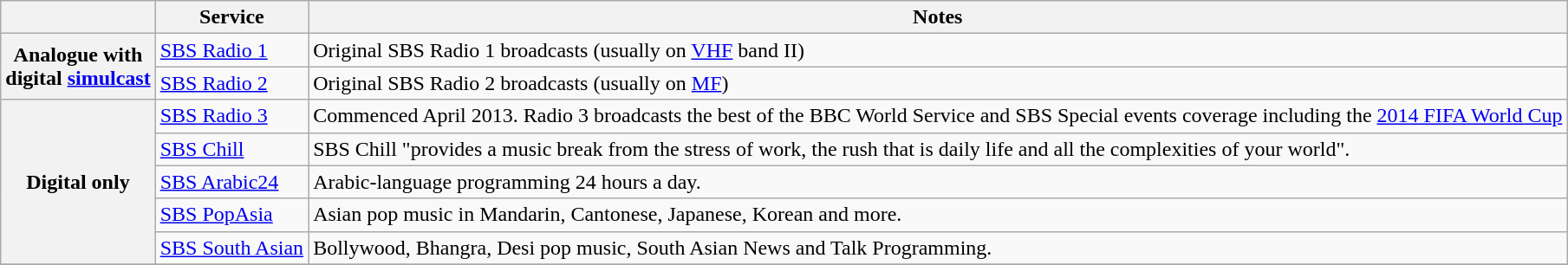<table class="wikitable">
<tr>
<th></th>
<th>Service</th>
<th>Notes</th>
</tr>
<tr>
<th rowspan="2">Analogue with<br>digital <a href='#'>simulcast</a></th>
<td><a href='#'>SBS Radio 1</a></td>
<td>Original SBS Radio 1 broadcasts (usually on <a href='#'>VHF</a> band II)</td>
</tr>
<tr>
<td><a href='#'>SBS Radio 2</a></td>
<td>Original SBS Radio 2 broadcasts (usually on <a href='#'>MF</a>)</td>
</tr>
<tr>
<th rowspan="5">Digital only</th>
<td><a href='#'>SBS Radio 3</a></td>
<td>Commenced April 2013. Radio 3 broadcasts the best of the BBC World Service and SBS Special events coverage including the <a href='#'>2014 FIFA World Cup</a></td>
</tr>
<tr>
<td><a href='#'>SBS Chill</a></td>
<td>SBS Chill "provides a music break from the stress of work, the rush that is daily life and all the complexities of your world".</td>
</tr>
<tr>
<td><a href='#'>SBS Arabic24</a></td>
<td>Arabic-language programming 24 hours a day.</td>
</tr>
<tr>
<td><a href='#'>SBS PopAsia</a></td>
<td>Asian pop music in Mandarin, Cantonese, Japanese, Korean and more.</td>
</tr>
<tr>
<td><a href='#'>SBS South Asian</a></td>
<td>Bollywood, Bhangra, Desi pop music, South Asian News and Talk Programming.</td>
</tr>
<tr>
</tr>
</table>
